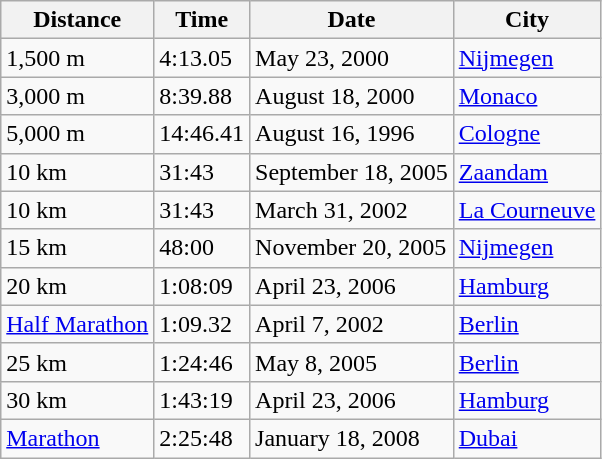<table class="wikitable">
<tr>
<th>Distance</th>
<th>Time</th>
<th>Date</th>
<th>City</th>
</tr>
<tr>
<td>1,500 m</td>
<td>4:13.05</td>
<td>May 23, 2000</td>
<td><a href='#'>Nijmegen</a></td>
</tr>
<tr>
<td>3,000 m</td>
<td>8:39.88</td>
<td>August 18, 2000</td>
<td><a href='#'>Monaco</a></td>
</tr>
<tr>
<td>5,000 m</td>
<td>14:46.41</td>
<td>August 16, 1996</td>
<td><a href='#'>Cologne</a></td>
</tr>
<tr>
<td>10 km</td>
<td>31:43</td>
<td>September 18, 2005</td>
<td><a href='#'>Zaandam</a></td>
</tr>
<tr>
<td>10 km</td>
<td>31:43</td>
<td>March 31, 2002</td>
<td><a href='#'>La Courneuve</a></td>
</tr>
<tr>
<td>15 km</td>
<td>48:00</td>
<td>November 20, 2005</td>
<td><a href='#'>Nijmegen</a></td>
</tr>
<tr>
<td>20 km</td>
<td>1:08:09</td>
<td>April 23, 2006</td>
<td><a href='#'>Hamburg</a></td>
</tr>
<tr>
<td><a href='#'>Half Marathon</a></td>
<td>1:09.32</td>
<td>April 7, 2002</td>
<td><a href='#'>Berlin</a></td>
</tr>
<tr>
<td>25 km</td>
<td>1:24:46</td>
<td>May 8, 2005</td>
<td><a href='#'>Berlin</a></td>
</tr>
<tr>
<td>30 km</td>
<td>1:43:19</td>
<td>April 23, 2006</td>
<td><a href='#'>Hamburg</a></td>
</tr>
<tr>
<td><a href='#'>Marathon</a></td>
<td>2:25:48</td>
<td>January 18, 2008</td>
<td><a href='#'>Dubai</a></td>
</tr>
</table>
